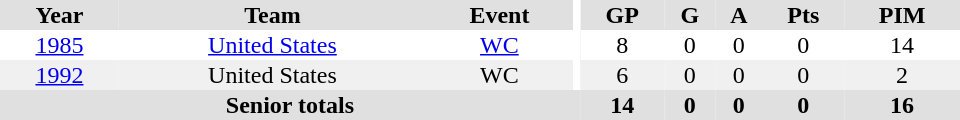<table border="0" cellpadding="1" cellspacing="0" ID="Table3" style="text-align:center; width:40em">
<tr bgcolor="#e0e0e0">
<th>Year</th>
<th>Team</th>
<th>Event</th>
<th rowspan="102" bgcolor="#ffffff"></th>
<th>GP</th>
<th>G</th>
<th>A</th>
<th>Pts</th>
<th>PIM</th>
</tr>
<tr>
<td><a href='#'>1985</a></td>
<td><a href='#'>United States</a></td>
<td><a href='#'>WC</a></td>
<td>8</td>
<td>0</td>
<td>0</td>
<td>0</td>
<td>14</td>
</tr>
<tr bgcolor="#f0f0f0">
<td><a href='#'>1992</a></td>
<td>United States</td>
<td>WC</td>
<td>6</td>
<td>0</td>
<td>0</td>
<td>0</td>
<td>2</td>
</tr>
<tr bgcolor="#e0e0e0">
<th colspan="4">Senior totals</th>
<th>14</th>
<th>0</th>
<th>0</th>
<th>0</th>
<th>16</th>
</tr>
</table>
